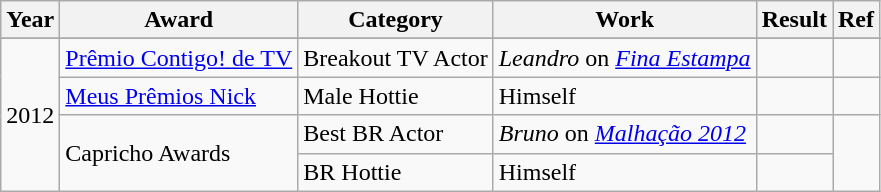<table class="wikitable">
<tr>
<th>Year</th>
<th>Award</th>
<th>Category</th>
<th>Work</th>
<th>Result</th>
<th>Ref</th>
</tr>
<tr>
</tr>
<tr>
<td rowspan=4>2012</td>
<td><a href='#'>Prêmio Contigo! de TV</a></td>
<td>Breakout TV Actor</td>
<td><em>Leandro</em> on <em><a href='#'>Fina Estampa</a></em></td>
<td></td>
<td></td>
</tr>
<tr>
<td><a href='#'>Meus Prêmios Nick</a></td>
<td>Male Hottie</td>
<td>Himself</td>
<td></td>
<td></td>
</tr>
<tr>
<td rowspan=2>Capricho Awards</td>
<td>Best BR Actor</td>
<td><em>Bruno</em> on <em><a href='#'>Malhação 2012</a></em></td>
<td></td>
<td rowspan=2></td>
</tr>
<tr>
<td>BR Hottie</td>
<td>Himself</td>
<td></td>
</tr>
</table>
